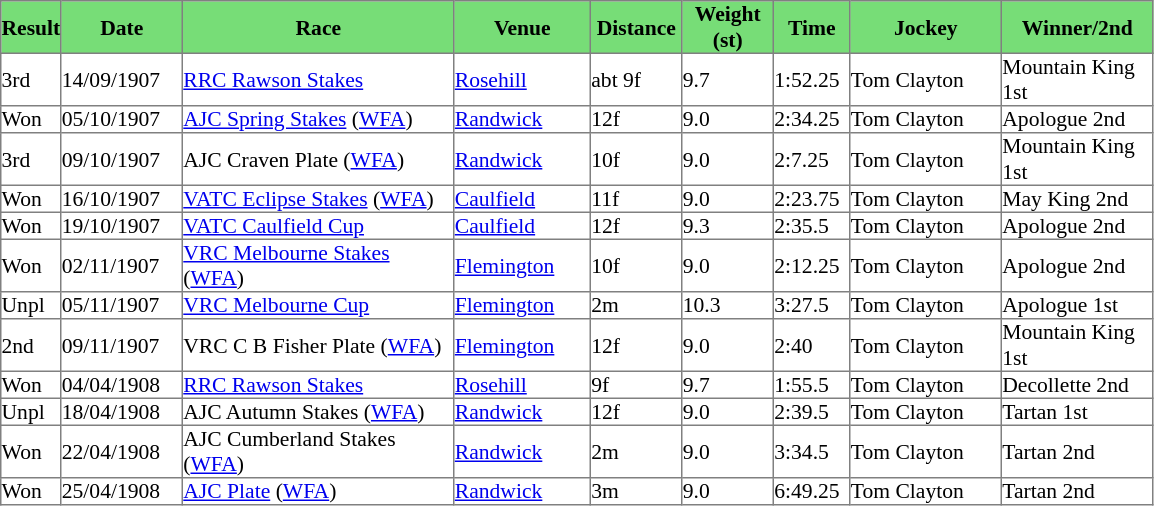<table class = "sortable" | border="1" cellpadding="0" style="border-collapse: collapse; font-size:90%">
<tr bgcolor="#77dd77" align="center">
<td width="36px"><strong>Result</strong></td>
<td width="80px"><strong>Date</strong></td>
<td width="180px"><strong>Race</strong></td>
<td width="90px"><strong>Venue</strong></td>
<td width="60px"><strong>Distance</strong></td>
<td width="60px"><strong>Weight (st)</strong></td>
<td width="50px"><strong>Time</strong></td>
<td width="100px"><strong>Jockey</strong></td>
<td width="100px"><strong>Winner/2nd</strong></td>
</tr>
<tr>
<td>3rd</td>
<td>14/09/1907</td>
<td><a href='#'>RRC Rawson Stakes</a></td>
<td><a href='#'>Rosehill</a></td>
<td>abt 9f</td>
<td>9.7</td>
<td>1:52.25</td>
<td>Tom Clayton</td>
<td>Mountain King 1st</td>
</tr>
<tr>
<td>Won</td>
<td>05/10/1907</td>
<td><a href='#'>AJC Spring Stakes</a> (<a href='#'>WFA</a>)</td>
<td><a href='#'>Randwick</a></td>
<td>12f</td>
<td>9.0</td>
<td>2:34.25</td>
<td>Tom Clayton</td>
<td>Apologue 2nd</td>
</tr>
<tr>
<td>3rd</td>
<td>09/10/1907</td>
<td>AJC Craven Plate (<a href='#'>WFA</a>)</td>
<td><a href='#'>Randwick</a></td>
<td>10f</td>
<td>9.0</td>
<td>2:7.25</td>
<td>Tom Clayton</td>
<td>Mountain King 1st</td>
</tr>
<tr>
<td>Won</td>
<td>16/10/1907</td>
<td><a href='#'>VATC Eclipse Stakes</a> (<a href='#'>WFA</a>)</td>
<td><a href='#'>Caulfield</a></td>
<td>11f</td>
<td>9.0</td>
<td>2:23.75</td>
<td>Tom Clayton</td>
<td>May King 2nd</td>
</tr>
<tr>
<td>Won</td>
<td>19/10/1907</td>
<td><a href='#'>VATC Caulfield Cup</a></td>
<td><a href='#'>Caulfield</a></td>
<td>12f</td>
<td>9.3</td>
<td>2:35.5</td>
<td>Tom Clayton</td>
<td>Apologue 2nd</td>
</tr>
<tr>
<td>Won</td>
<td>02/11/1907</td>
<td><a href='#'>VRC Melbourne Stakes</a> (<a href='#'>WFA</a>)</td>
<td><a href='#'>Flemington</a></td>
<td>10f</td>
<td>9.0</td>
<td>2:12.25</td>
<td>Tom Clayton</td>
<td>Apologue 2nd</td>
</tr>
<tr>
<td>Unpl</td>
<td>05/11/1907</td>
<td><a href='#'>VRC Melbourne Cup</a></td>
<td><a href='#'>Flemington</a></td>
<td>2m</td>
<td>10.3</td>
<td>3:27.5</td>
<td>Tom Clayton</td>
<td>Apologue 1st</td>
</tr>
<tr>
<td>2nd</td>
<td>09/11/1907</td>
<td>VRC C B Fisher Plate (<a href='#'>WFA</a>)</td>
<td><a href='#'>Flemington</a></td>
<td>12f</td>
<td>9.0</td>
<td>2:40</td>
<td>Tom Clayton</td>
<td>Mountain King 1st</td>
</tr>
<tr>
<td>Won</td>
<td>04/04/1908</td>
<td><a href='#'>RRC Rawson Stakes</a></td>
<td><a href='#'>Rosehill</a></td>
<td>9f</td>
<td>9.7</td>
<td>1:55.5</td>
<td>Tom Clayton</td>
<td>Decollette 2nd</td>
</tr>
<tr>
<td>Unpl</td>
<td>18/04/1908</td>
<td>AJC Autumn Stakes (<a href='#'>WFA</a>)</td>
<td><a href='#'>Randwick</a></td>
<td>12f</td>
<td>9.0</td>
<td>2:39.5</td>
<td>Tom Clayton</td>
<td>Tartan 1st</td>
</tr>
<tr>
<td>Won</td>
<td>22/04/1908</td>
<td>AJC Cumberland Stakes (<a href='#'>WFA</a>)</td>
<td><a href='#'>Randwick</a></td>
<td>2m</td>
<td>9.0</td>
<td>3:34.5</td>
<td>Tom Clayton</td>
<td>Tartan 2nd</td>
</tr>
<tr>
<td>Won</td>
<td>25/04/1908</td>
<td><a href='#'>AJC Plate</a> (<a href='#'>WFA</a>)</td>
<td><a href='#'>Randwick</a></td>
<td>3m</td>
<td>9.0</td>
<td>6:49.25</td>
<td>Tom Clayton</td>
<td>Tartan 2nd</td>
</tr>
</table>
